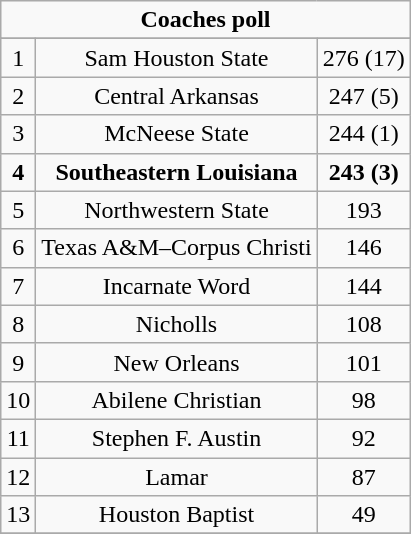<table class="wikitable">
<tr align="center">
<td align="center" Colspan="3"><strong>Coaches poll</strong></td>
</tr>
<tr align="center">
</tr>
<tr align="center">
<td>1</td>
<td>Sam Houston State</td>
<td>276 (17)</td>
</tr>
<tr align="center">
<td>2</td>
<td>Central Arkansas</td>
<td>247 (5)</td>
</tr>
<tr align="center">
<td>3</td>
<td>McNeese State</td>
<td>244 (1)</td>
</tr>
<tr align="center">
<td><strong>4</strong></td>
<td><strong>Southeastern Louisiana</strong></td>
<td><strong>243 (3)</strong></td>
</tr>
<tr align="center">
<td>5</td>
<td>Northwestern State</td>
<td>193</td>
</tr>
<tr align="center">
<td>6</td>
<td>Texas A&M–Corpus Christi</td>
<td>146</td>
</tr>
<tr align="center">
<td>7</td>
<td>Incarnate Word</td>
<td>144</td>
</tr>
<tr align="center">
<td>8</td>
<td>Nicholls</td>
<td>108</td>
</tr>
<tr align="center">
<td>9</td>
<td>New Orleans</td>
<td>101</td>
</tr>
<tr align="center">
<td>10</td>
<td>Abilene Christian</td>
<td>98</td>
</tr>
<tr align="center">
<td>11</td>
<td>Stephen F. Austin</td>
<td>92</td>
</tr>
<tr align="center">
<td>12</td>
<td>Lamar</td>
<td>87</td>
</tr>
<tr align="center">
<td>13</td>
<td>Houston Baptist</td>
<td>49</td>
</tr>
<tr align="center">
</tr>
</table>
